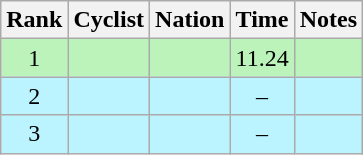<table class="wikitable sortable" style="text-align:center">
<tr>
<th>Rank</th>
<th>Cyclist</th>
<th>Nation</th>
<th>Time</th>
<th>Notes</th>
</tr>
<tr bgcolor=bbf3bb>
<td>1</td>
<td align=left></td>
<td align=left></td>
<td>11.24</td>
<td></td>
</tr>
<tr bgcolor=bbf3ff>
<td>2</td>
<td align=left></td>
<td align=left></td>
<td>–</td>
<td></td>
</tr>
<tr bgcolor=bbf3ff>
<td>3</td>
<td align=left></td>
<td align=left></td>
<td>–</td>
<td></td>
</tr>
</table>
